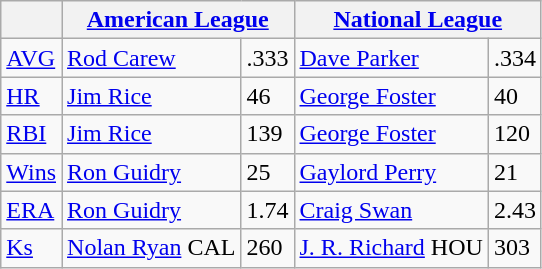<table class="wikitable">
<tr>
<th></th>
<th colspan=2><a href='#'>American League</a></th>
<th colspan=2><a href='#'>National League</a></th>
</tr>
<tr>
<td><a href='#'>AVG</a></td>
<td><a href='#'>Rod Carew</a></td>
<td>.333</td>
<td><a href='#'>Dave Parker</a></td>
<td>.334</td>
</tr>
<tr>
<td><a href='#'>HR</a></td>
<td><a href='#'>Jim Rice</a></td>
<td>46</td>
<td><a href='#'>George Foster</a></td>
<td>40</td>
</tr>
<tr>
<td><a href='#'>RBI</a></td>
<td><a href='#'>Jim Rice</a></td>
<td>139</td>
<td><a href='#'>George Foster</a></td>
<td>120</td>
</tr>
<tr>
<td><a href='#'>Wins</a></td>
<td><a href='#'>Ron Guidry</a></td>
<td>25</td>
<td><a href='#'>Gaylord Perry</a></td>
<td>21</td>
</tr>
<tr>
<td><a href='#'>ERA</a></td>
<td><a href='#'>Ron Guidry</a></td>
<td>1.74</td>
<td><a href='#'>Craig Swan</a></td>
<td>2.43</td>
</tr>
<tr>
<td><a href='#'>Ks</a></td>
<td><a href='#'>Nolan Ryan</a> CAL</td>
<td>260</td>
<td><a href='#'>J. R. Richard</a> HOU</td>
<td>303</td>
</tr>
</table>
